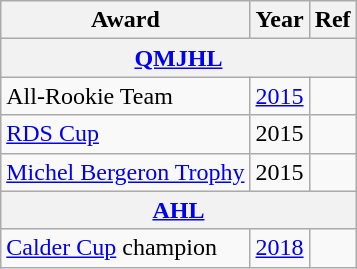<table class="wikitable">
<tr>
<th>Award</th>
<th>Year</th>
<th>Ref</th>
</tr>
<tr>
<th colspan="3"><a href='#'>QMJHL</a></th>
</tr>
<tr>
<td>All-Rookie Team</td>
<td><a href='#'>2015</a></td>
<td></td>
</tr>
<tr>
<td><a href='#'>RDS Cup</a></td>
<td>2015</td>
<td></td>
</tr>
<tr>
<td><a href='#'>Michel Bergeron Trophy</a></td>
<td>2015</td>
<td></td>
</tr>
<tr>
<th colspan="3"><a href='#'>AHL</a></th>
</tr>
<tr>
<td><a href='#'>Calder Cup</a> champion</td>
<td><a href='#'>2018</a></td>
<td></td>
</tr>
</table>
